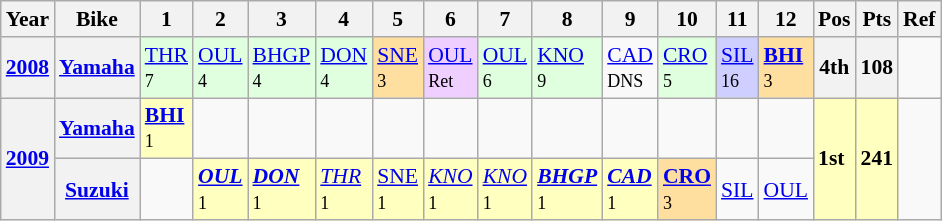<table class="wikitable" style="text-align:centr; font-size:90%">
<tr>
<th valign="middle">Year</th>
<th valign="middle">Bike</th>
<th>1</th>
<th>2</th>
<th>3</th>
<th>4</th>
<th>5</th>
<th>6</th>
<th>7</th>
<th>8</th>
<th>9</th>
<th>10</th>
<th>11</th>
<th>12</th>
<th>Pos</th>
<th>Pts</th>
<th>Ref</th>
</tr>
<tr>
<th><a href='#'>2008</a></th>
<th><a href='#'>Yamaha</a></th>
<td style="background:#DFFFDF;"><a href='#'>THR</a><br><small>7</small></td>
<td style="background:#DFFFDF;"><a href='#'>OUL</a><br><small>4</small></td>
<td style="background:#DFFFDF;"><a href='#'>BHGP</a><br><small>4</small></td>
<td style="background:#DFFFDF;"><a href='#'>DON</a><br><small>4</small></td>
<td style="background:#FFDF9F;"><a href='#'>SNE</a><br><small>3</small></td>
<td style="background:#EFCFFF;"><a href='#'>OUL</a><br><small>Ret</small></td>
<td style="background:#DFFFDF;"><a href='#'>OUL</a><br><small>6</small></td>
<td style="background:#DFFFDF;"><a href='#'>KNO</a><br><small>9</small></td>
<td><a href='#'>CAD</a><br><small>DNS</small></td>
<td style="background:#DFFFDF;"><a href='#'>CRO</a><br><small>5</small></td>
<td style="background:#CFCFFF;"><a href='#'>SIL</a><br><small>16</small></td>
<td style="background:#FFDF9F;"><strong><a href='#'>BHI</a></strong><br><small>3</small></td>
<th>4th</th>
<th>108</th>
<td></td>
</tr>
<tr>
<th rowspan=2><a href='#'>2009</a></th>
<th><a href='#'>Yamaha</a></th>
<td style="background:#FFFFBF;"><strong><a href='#'>BHI</a></strong><br><small>1</small></td>
<td></td>
<td></td>
<td></td>
<td></td>
<td></td>
<td></td>
<td></td>
<td></td>
<td></td>
<td></td>
<td></td>
<td rowspan=2 style="background:#FFFFBF;"><strong>1st</strong></td>
<td rowspan=2 style="background:#FFFFBF;"><strong>241</strong></td>
<td rowspan=2></td>
</tr>
<tr>
<th><a href='#'>Suzuki</a></th>
<td></td>
<td style="background:#FFFFBF;"><strong><em><a href='#'>OUL</a></em></strong><br><small>1</small></td>
<td style="background:#FFFFBF;"><strong><em><a href='#'>DON</a></em></strong><br><small>1</small></td>
<td style="background:#FFFFBF;"><em><a href='#'>THR</a></em><br><small>1</small></td>
<td style="background:#FFFFBF;"><a href='#'>SNE</a><br><small>1</small></td>
<td style="background:#FFFFBF;"><em><a href='#'>KNO</a></em><br><small>1</small></td>
<td style="background:#FFFFBF;"><em><a href='#'>KNO</a></em><br><small>1</small></td>
<td style="background:#FFFFBF;"><strong><em><a href='#'>BHGP</a></em></strong><br><small>1</small></td>
<td style="background:#FFFFBF;"><strong><em><a href='#'>CAD</a></em></strong><br><small>1</small></td>
<td style="background:#FFDF9F;"><strong><a href='#'>CRO</a></strong><br><small>3</small></td>
<td><a href='#'>SIL</a></td>
<td><a href='#'>OUL</a></td>
</tr>
</table>
